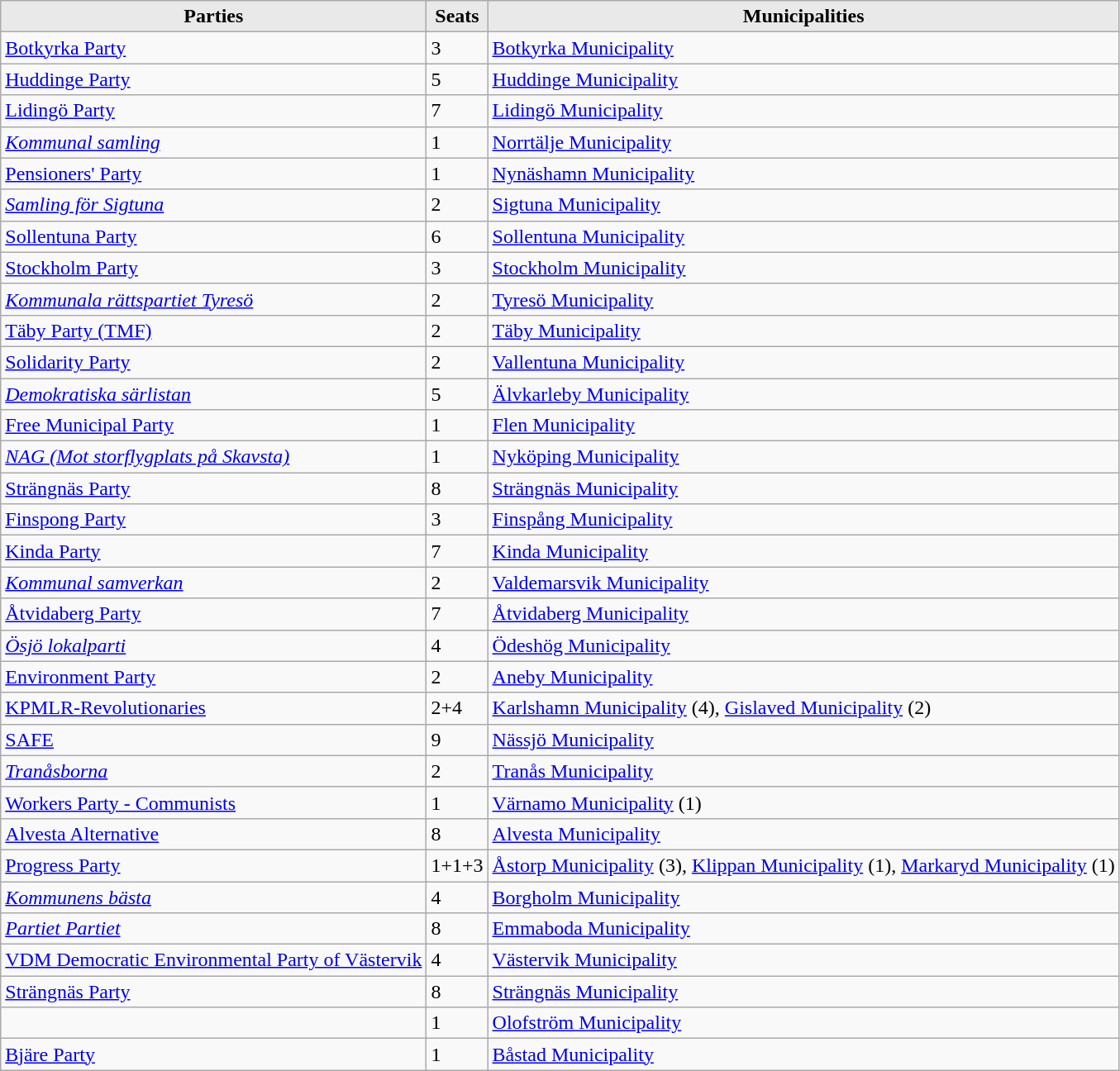<table class="wikitable">
<tr>
<th style="background-color:#E9E9E9" align=left valign=top colspan=2>Parties</th>
<th style="background-color:#E9E9E9" align=right>Seats</th>
<th style="background-color:#E9E9E9" align=left valign=top>Municipalities</th>
</tr>
<tr>
<td align=left valign=top colspan=2><a href='#'>Botkyrka Party</a></td>
<td valign="top">3</td>
<td valign="top"><a href='#'>Botkyrka Municipality</a></td>
</tr>
<tr>
<td align=left valign=top colspan=2><a href='#'>Huddinge Party</a></td>
<td valign="top">5</td>
<td valign="top"><a href='#'>Huddinge Municipality</a></td>
</tr>
<tr>
<td align=left valign=top colspan=2><a href='#'>Lidingö Party</a></td>
<td valign="top">7</td>
<td valign="top"><a href='#'>Lidingö Municipality</a></td>
</tr>
<tr>
<td align=left valign=top colspan=2><em><a href='#'>Kommunal samling</a></em></td>
<td valign="top">1</td>
<td valign="top"><a href='#'>Norrtälje Municipality</a></td>
</tr>
<tr>
<td align=left valign=top colspan=2><a href='#'>Pensioners' Party</a></td>
<td valign="top">1</td>
<td valign="top"><a href='#'>Nynäshamn Municipality</a></td>
</tr>
<tr>
<td align=left valign=top colspan=2><em><a href='#'>Samling för Sigtuna</a></em></td>
<td valign="top">2</td>
<td valign="top"><a href='#'>Sigtuna Municipality</a></td>
</tr>
<tr>
<td align=left valign=top colspan=2><a href='#'>Sollentuna Party</a></td>
<td valign="top">6</td>
<td valign="top"><a href='#'>Sollentuna Municipality</a></td>
</tr>
<tr>
<td align=left valign=top colspan=2><a href='#'>Stockholm Party</a></td>
<td valign="top">3</td>
<td valign="top"><a href='#'>Stockholm Municipality</a></td>
</tr>
<tr>
<td align=left valign=top colspan=2><em><a href='#'>Kommunala rättspartiet Tyresö</a></em></td>
<td valign="top">2</td>
<td valign="top"><a href='#'>Tyresö Municipality</a></td>
</tr>
<tr>
<td align=left valign=top colspan=2><a href='#'>Täby Party (TMF)</a></td>
<td valign="top">2</td>
<td valign="top"><a href='#'>Täby Municipality</a></td>
</tr>
<tr>
<td align=left valign=top colspan=2><a href='#'>Solidarity Party</a></td>
<td valign="top">2</td>
<td valign="top"><a href='#'>Vallentuna Municipality</a></td>
</tr>
<tr>
<td align=left valign=top colspan=2><em><a href='#'>Demokratiska särlistan</a></em></td>
<td valign="top">5</td>
<td valign="top"><a href='#'>Älvkarleby Municipality</a></td>
</tr>
<tr>
<td align=left valign=top colspan=2><a href='#'>Free Municipal Party</a></td>
<td valign="top">1</td>
<td valign="top"><a href='#'>Flen Municipality</a></td>
</tr>
<tr>
<td align=left valign=top colspan=2><em><a href='#'>NAG (Mot storflygplats på Skavsta)</a></em></td>
<td valign="top">1</td>
<td valign="top"><a href='#'>Nyköping Municipality</a></td>
</tr>
<tr>
<td align=left valign=top colspan=2><a href='#'>Strängnäs Party</a></td>
<td valign="top">8</td>
<td valign="top"><a href='#'>Strängnäs Municipality</a></td>
</tr>
<tr>
<td align=left valign=top colspan=2><a href='#'>Finspong Party</a></td>
<td valign="top">3</td>
<td valign="top"><a href='#'>Finspång Municipality</a></td>
</tr>
<tr>
<td align=left valign=top colspan=2><a href='#'>Kinda Party</a></td>
<td valign="top">7</td>
<td valign="top"><a href='#'>Kinda Municipality</a></td>
</tr>
<tr>
<td align=left valign=top colspan=2><em><a href='#'>Kommunal samverkan</a></em></td>
<td valign="top">2</td>
<td valign="top"><a href='#'>Valdemarsvik Municipality</a></td>
</tr>
<tr>
<td align=left valign=top colspan=2><a href='#'>Åtvidaberg Party</a></td>
<td valign="top">7</td>
<td valign="top"><a href='#'>Åtvidaberg Municipality</a></td>
</tr>
<tr>
<td align=left valign=top colspan=2><em><a href='#'>Ösjö lokalparti</a></em></td>
<td valign="top">4</td>
<td valign="top"><a href='#'>Ödeshög Municipality</a></td>
</tr>
<tr>
<td align=left valign=top colspan=2><a href='#'>Environment Party</a></td>
<td valign="top">2</td>
<td valign="top"><a href='#'>Aneby Municipality</a></td>
</tr>
<tr>
<td align=left valign=top colspan=2><a href='#'>KPMLR-Revolutionaries</a></td>
<td valign="top">2+4</td>
<td valign="top"><a href='#'>Karlshamn Municipality</a> (4), <a href='#'>Gislaved Municipality</a> (2)</td>
</tr>
<tr>
<td align=left valign=top colspan=2><a href='#'>SAFE</a></td>
<td valign="top">9</td>
<td valign="top"><a href='#'>Nässjö Municipality</a></td>
</tr>
<tr>
<td align=left valign=top colspan=2><em><a href='#'>Tranåsborna</a></em></td>
<td valign="top">2</td>
<td valign="top"><a href='#'>Tranås Municipality</a></td>
</tr>
<tr>
<td align=left valign=top colspan=2><a href='#'>Workers Party - Communists</a></td>
<td valign="top">1</td>
<td valign="top"><a href='#'>Värnamo Municipality</a> (1)</td>
</tr>
<tr>
<td align=left valign=top colspan=2><a href='#'>Alvesta Alternative</a></td>
<td valign="top">8</td>
<td valign="top"><a href='#'>Alvesta Municipality</a></td>
</tr>
<tr>
<td align=left valign=top colspan=2><a href='#'>Progress Party</a></td>
<td valign="top">1+1+3</td>
<td valign="top"><a href='#'>Åstorp Municipality</a> (3), <a href='#'>Klippan Municipality</a> (1), <a href='#'>Markaryd Municipality</a> (1)</td>
</tr>
<tr>
<td align=left valign=top colspan=2><em><a href='#'>Kommunens bästa</a></em></td>
<td valign="top">4</td>
<td valign="top"><a href='#'>Borgholm Municipality</a></td>
</tr>
<tr>
<td align=left valign=top colspan=2><em><a href='#'>Partiet Partiet</a></em></td>
<td valign="top">8</td>
<td valign="top"><a href='#'>Emmaboda Municipality</a></td>
</tr>
<tr>
<td align=left valign=top colspan=2><a href='#'>VDM Democratic Environmental Party of Västervik</a></td>
<td valign="top">4</td>
<td valign="top"><a href='#'>Västervik Municipality</a></td>
</tr>
<tr>
<td align=left valign=top colspan=2><a href='#'>Strängnäs Party</a></td>
<td valign="top">8</td>
<td valign="top"><a href='#'>Strängnäs Municipality</a></td>
</tr>
<tr>
<td align=left valign=top colspan=2><em></em></td>
<td valign="top">1</td>
<td valign="top"><a href='#'>Olofström Municipality</a></td>
</tr>
<tr>
<td align=left valign=top colspan=2><a href='#'>Bjäre Party</a></td>
<td valign="top">1</td>
<td valign="top"><a href='#'>Båstad Municipality</a></td>
</tr>
</table>
